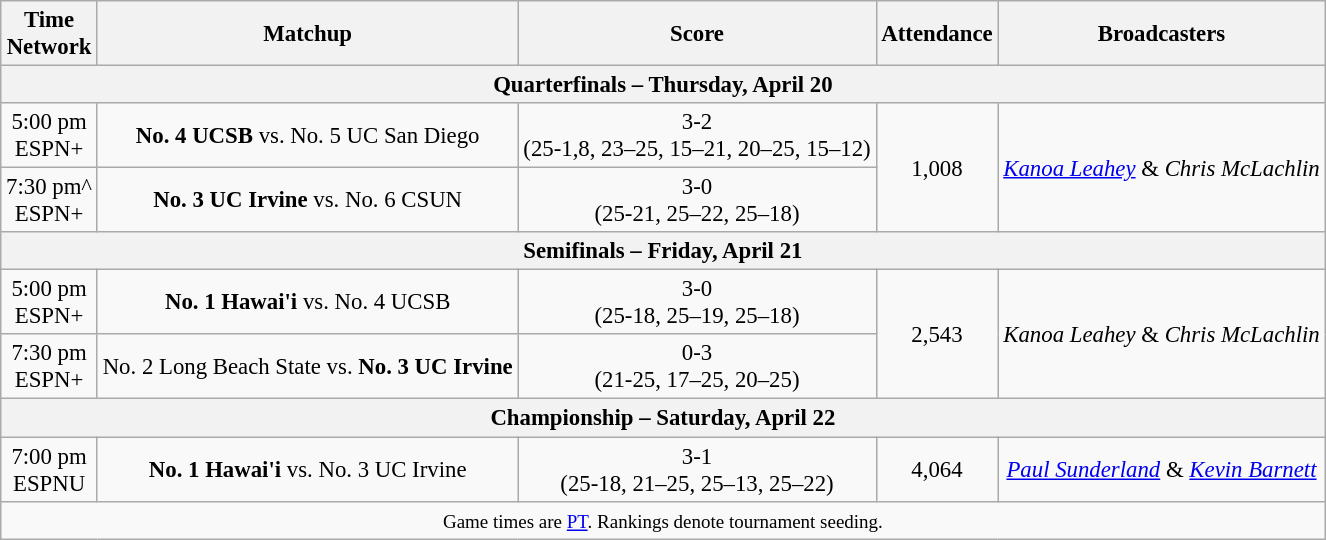<table class="wikitable" style="font-size: 95%;text-align:center">
<tr>
<th>Time<br>Network</th>
<th>Matchup</th>
<th>Score</th>
<th>Attendance</th>
<th>Broadcasters</th>
</tr>
<tr>
<th colspan=5>Quarterfinals – Thursday, April 20</th>
</tr>
<tr>
<td>5:00 pm<br>ESPN+</td>
<td><strong>No. 4 UCSB</strong> vs. No. 5 UC San Diego</td>
<td>3-2<br>(25-1,8, 23–25, 15–21, 20–25, 15–12)</td>
<td rowspan=2>1,008</td>
<td rowspan=2><em><a href='#'>Kanoa Leahey</a></em> & <em>Chris McLachlin</em></td>
</tr>
<tr>
<td>7:30 pm^<br>ESPN+</td>
<td><strong>No. 3 UC Irvine</strong> vs. No. 6 CSUN</td>
<td>3-0<br>(25-21, 25–22, 25–18)</td>
</tr>
<tr>
<th colspan=5>Semifinals – Friday, April 21</th>
</tr>
<tr>
<td>5:00 pm<br>ESPN+</td>
<td><strong>No. 1 Hawai'i</strong> vs. No. 4 UCSB</td>
<td>3-0<br>(25-18, 25–19, 25–18)</td>
<td rowspan=2>2,543</td>
<td rowspan=2><em>Kanoa Leahey</em> & <em>Chris McLachlin</em></td>
</tr>
<tr>
<td>7:30 pm<br>ESPN+</td>
<td>No. 2 Long Beach State vs. <strong>No. 3 UC Irvine</strong></td>
<td>0-3<br>(21-25, 17–25, 20–25)</td>
</tr>
<tr>
<th colspan=5>Championship – Saturday, April 22</th>
</tr>
<tr>
<td>7:00 pm<br>ESPNU</td>
<td><strong>No. 1 Hawai'i</strong> vs. No. 3 UC Irvine</td>
<td>3-1<br>(25-18, 21–25, 25–13, 25–22)</td>
<td>4,064</td>
<td><em><a href='#'>Paul Sunderland</a></em> & <em><a href='#'>Kevin Barnett</a></em></td>
</tr>
<tr>
<td colspan=5><small>Game times are <a href='#'>PT</a>. Rankings denote tournament seeding.</small></td>
</tr>
</table>
